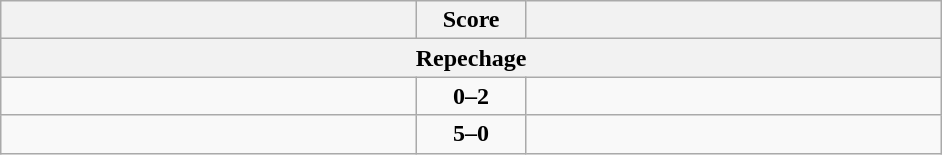<table class="wikitable" style="text-align: left;">
<tr>
<th align="right" width="270"></th>
<th width="65">Score</th>
<th align="left" width="270"></th>
</tr>
<tr>
<th colspan="3">Repechage</th>
</tr>
<tr>
<td></td>
<td align=center><strong>0–2</strong></td>
<td><strong></strong></td>
</tr>
<tr>
<td><strong></strong></td>
<td align=center><strong>5–0</strong></td>
<td></td>
</tr>
</table>
